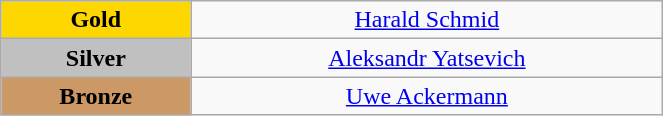<table class="wikitable" style="text-align:center; " width="35%">
<tr>
<td bgcolor="gold"><strong>Gold</strong></td>
<td><a href='#'>Harald Schmid</a><br>  <small><em></em></small></td>
</tr>
<tr>
<td bgcolor="silver"><strong>Silver</strong></td>
<td><a href='#'>Aleksandr Yatsevich</a><br>  <small><em></em></small></td>
</tr>
<tr>
<td bgcolor="CC9966"><strong>Bronze</strong></td>
<td><a href='#'>Uwe Ackermann</a><br>  <small><em></em></small></td>
</tr>
</table>
